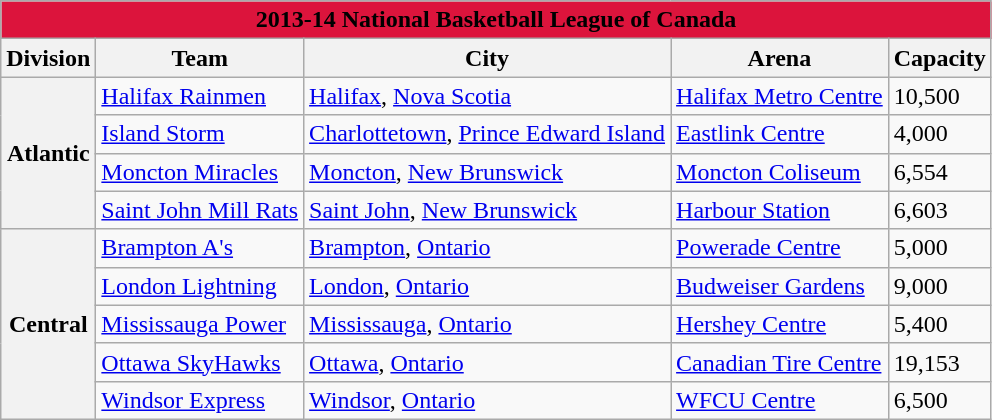<table class="wikitable" style="width:auto">
<tr>
<td bgcolor="#DC143C" align="center" colspan="6"><strong><span>2013-14 National Basketball League of Canada</span></strong></td>
</tr>
<tr>
<th>Division</th>
<th>Team</th>
<th>City</th>
<th>Arena</th>
<th>Capacity</th>
</tr>
<tr>
<th rowspan="4">Atlantic</th>
<td><a href='#'>Halifax Rainmen</a></td>
<td><a href='#'>Halifax</a>, <a href='#'>Nova Scotia</a></td>
<td><a href='#'>Halifax Metro Centre</a></td>
<td>10,500</td>
</tr>
<tr>
<td><a href='#'>Island Storm</a></td>
<td><a href='#'>Charlottetown</a>, <a href='#'>Prince Edward Island</a></td>
<td><a href='#'>Eastlink Centre</a></td>
<td>4,000</td>
</tr>
<tr>
<td><a href='#'>Moncton Miracles</a></td>
<td><a href='#'>Moncton</a>, <a href='#'>New Brunswick</a></td>
<td><a href='#'>Moncton Coliseum</a></td>
<td>6,554</td>
</tr>
<tr>
<td><a href='#'>Saint John Mill Rats</a></td>
<td><a href='#'>Saint John</a>, <a href='#'>New Brunswick</a></td>
<td><a href='#'>Harbour Station</a></td>
<td>6,603</td>
</tr>
<tr>
<th rowspan="5">Central</th>
<td><a href='#'>Brampton A's</a></td>
<td><a href='#'>Brampton</a>, <a href='#'>Ontario</a></td>
<td><a href='#'>Powerade Centre</a></td>
<td>5,000</td>
</tr>
<tr>
<td><a href='#'>London Lightning</a></td>
<td><a href='#'>London</a>, <a href='#'>Ontario</a></td>
<td><a href='#'>Budweiser Gardens</a></td>
<td>9,000</td>
</tr>
<tr>
<td><a href='#'>Mississauga Power</a></td>
<td><a href='#'>Mississauga</a>, <a href='#'>Ontario</a></td>
<td><a href='#'>Hershey Centre</a></td>
<td>5,400</td>
</tr>
<tr>
<td><a href='#'>Ottawa SkyHawks</a></td>
<td><a href='#'>Ottawa</a>, <a href='#'>Ontario</a></td>
<td><a href='#'>Canadian Tire Centre</a></td>
<td>19,153</td>
</tr>
<tr>
<td><a href='#'>Windsor Express</a></td>
<td><a href='#'>Windsor</a>, <a href='#'>Ontario</a></td>
<td><a href='#'>WFCU Centre</a></td>
<td>6,500</td>
</tr>
</table>
